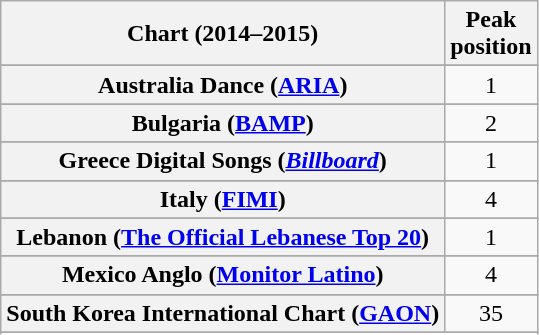<table class="wikitable sortable plainrowheaders" style="text-align:center;">
<tr>
<th scope="col">Chart (2014–2015)</th>
<th scope="col">Peak<br>position</th>
</tr>
<tr>
</tr>
<tr>
<th scope="row">Australia Dance (<a href='#'>ARIA</a>)</th>
<td>1</td>
</tr>
<tr>
</tr>
<tr>
</tr>
<tr>
</tr>
<tr>
<th scope="row">Bulgaria (<a href='#'>BAMP</a>)</th>
<td>2</td>
</tr>
<tr>
</tr>
<tr>
</tr>
<tr>
</tr>
<tr>
</tr>
<tr>
</tr>
<tr>
</tr>
<tr>
</tr>
<tr>
</tr>
<tr>
</tr>
<tr>
</tr>
<tr>
<th scope="row">Greece Digital Songs (<em><a href='#'>Billboard</a></em>)</th>
<td>1</td>
</tr>
<tr>
</tr>
<tr>
</tr>
<tr>
</tr>
<tr>
</tr>
<tr>
<th scope="row">Italy (<a href='#'>FIMI</a>)</th>
<td>4</td>
</tr>
<tr>
</tr>
<tr>
<th scope="row">Lebanon (<a href='#'>The Official Lebanese Top 20</a>)</th>
<td>1</td>
</tr>
<tr>
</tr>
<tr>
<th scope="row">Mexico Anglo (<a href='#'>Monitor Latino</a>)</th>
<td>4</td>
</tr>
<tr>
</tr>
<tr>
</tr>
<tr>
</tr>
<tr>
</tr>
<tr>
</tr>
<tr>
</tr>
<tr>
</tr>
<tr>
</tr>
<tr>
</tr>
<tr>
</tr>
<tr>
</tr>
<tr>
</tr>
<tr>
</tr>
<tr>
<th scope="row">South Korea International Chart (<a href='#'>GAON</a>)</th>
<td>35</td>
</tr>
<tr>
</tr>
<tr>
</tr>
<tr>
</tr>
<tr>
</tr>
<tr>
</tr>
<tr>
</tr>
<tr>
</tr>
<tr>
</tr>
<tr>
</tr>
<tr>
</tr>
<tr>
</tr>
</table>
